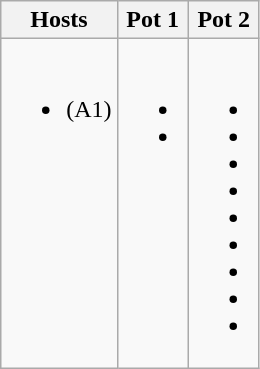<table class="wikitable">
<tr>
<th>Hosts</th>
<th>Pot 1</th>
<th>Pot 2</th>
</tr>
<tr>
<td valign=top><br><ul><li> (A1)</li></ul></td>
<td valign=top><br><ul><li></li><li></li></ul></td>
<td valign=top><br><ul><li></li><li></li><li></li><li></li><li></li><li></li><li></li><li></li><li></li></ul></td>
</tr>
</table>
